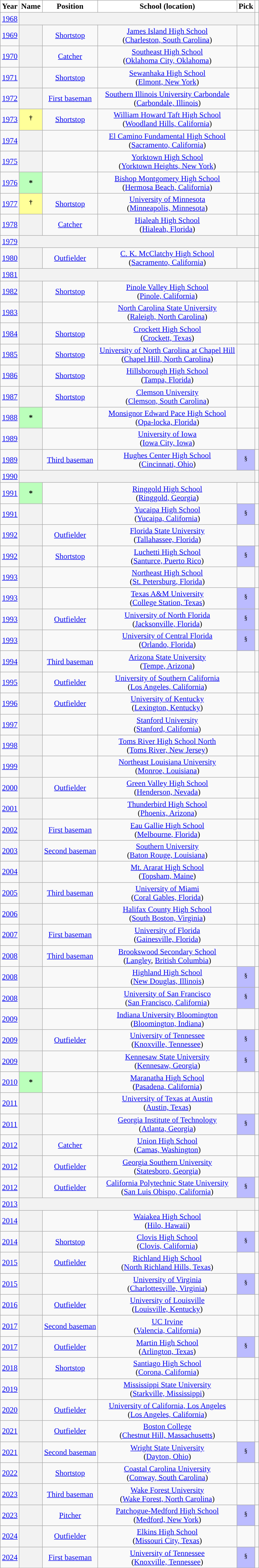<table class="wikitable sortable plainrowheaders" style="text-align:center;">
<tr>
<th scope="col" style="background-color:#ffffff; border-top:#">Year</th>
<th scope="col" style="background-color:#ffffff; border-top:#">Name</th>
<th scope="col" style="background-color:#ffffff; border-top:#">Position</th>
<th scope="col" class="unsortable" style="background-color:#ffffff; border-top:#">School (location)</th>
<th scope="col" style="background-color:#ffffff; border-top:#">Pick</th>
<th scope="col" class="unsortable" style="background-color:#ffffff; border-top:#"></th>
</tr>
<tr>
<td><a href='#'>1968</a></td>
<th scope="row" style="text-align:center" colspan="4"></th>
<td></td>
</tr>
<tr>
<td><a href='#'>1969</a></td>
<th scope="row" style="text-align:center"></th>
<td><a href='#'>Shortstop</a></td>
<td><a href='#'>James Island High School</a><br>(<a href='#'>Charleston, South Carolina</a>)</td>
<td></td>
<td></td>
</tr>
<tr>
<td><a href='#'>1970</a></td>
<th scope="row" style="text-align:center"></th>
<td><a href='#'>Catcher</a></td>
<td><a href='#'>Southeast High School</a><br>(<a href='#'>Oklahoma City, Oklahoma</a>)</td>
<td></td>
<td></td>
</tr>
<tr>
<td><a href='#'>1971</a></td>
<th scope="row" style="text-align:center"></th>
<td><a href='#'>Shortstop</a></td>
<td><a href='#'>Sewanhaka High School</a> <br>(<a href='#'>Elmont, New York</a>)</td>
<td></td>
<td></td>
</tr>
<tr>
<td><a href='#'>1972</a></td>
<th scope="row" style="text-align:center"></th>
<td><a href='#'>First baseman</a></td>
<td><a href='#'>Southern Illinois University Carbondale</a><br>(<a href='#'>Carbondale, Illinois</a>)</td>
<td></td>
<td></td>
</tr>
<tr>
<td><a href='#'>1973</a></td>
<th scope="row" style="text-align:center; background:#ff9"><sup>†</sup></th>
<td><a href='#'>Shortstop</a></td>
<td><a href='#'>William Howard Taft High School</a><br>(<a href='#'>Woodland Hills, California</a>)</td>
<td></td>
<td></td>
</tr>
<tr>
<td><a href='#'>1974</a></td>
<th scope="row" style="text-align:center"></th>
<td></td>
<td><a href='#'>El Camino Fundamental High School</a><br>(<a href='#'>Sacramento, California</a>)</td>
<td></td>
<td></td>
</tr>
<tr>
<td><a href='#'>1975</a></td>
<th scope="row" style="text-align:center"></th>
<td></td>
<td><a href='#'>Yorktown High School</a><br>(<a href='#'>Yorktown Heights, New York</a>)</td>
<td></td>
<td></td>
</tr>
<tr>
<td><a href='#'>1976</a></td>
<th scope="row" style="text-align:center; background:#bbffbb">*</th>
<td></td>
<td><a href='#'>Bishop Montgomery High School</a><br>(<a href='#'>Hermosa Beach, California</a>)</td>
<td></td>
<td></td>
</tr>
<tr>
<td><a href='#'>1977</a></td>
<th scope="row" style="text-align:center; background:#ff9;"><sup>†</sup></th>
<td><a href='#'>Shortstop</a></td>
<td><a href='#'>University of Minnesota</a><br>(<a href='#'>Minneapolis, Minnesota</a>)</td>
<td></td>
<td></td>
</tr>
<tr>
<td><a href='#'>1978</a></td>
<th scope="row" style="text-align:center"></th>
<td><a href='#'>Catcher</a></td>
<td><a href='#'>Hialeah High School</a><br>(<a href='#'>Hialeah, Florida</a>)</td>
<td></td>
<td></td>
</tr>
<tr>
<td><a href='#'>1979</a></td>
<th scope="row" style="text-align:center" colspan="4"></th>
<td></td>
</tr>
<tr>
<td><a href='#'>1980</a></td>
<th scope="row" style="text-align:center"></th>
<td><a href='#'>Outfielder</a></td>
<td><a href='#'>C. K. McClatchy High School</a><br>(<a href='#'>Sacramento, California</a>)</td>
<td></td>
<td></td>
</tr>
<tr>
<td><a href='#'>1981</a></td>
<th scope="row" style="text-align:center" colspan="4"></th>
<td></td>
</tr>
<tr>
<td><a href='#'>1982</a></td>
<th scope="row" style="text-align:center"></th>
<td><a href='#'>Shortstop</a></td>
<td><a href='#'>Pinole Valley High School</a><br>(<a href='#'>Pinole, California</a>)</td>
<td></td>
<td></td>
</tr>
<tr>
<td><a href='#'>1983</a></td>
<th scope="row" style="text-align:center"></th>
<td></td>
<td><a href='#'>North Carolina State University</a><br>(<a href='#'>Raleigh, North Carolina</a>)</td>
<td></td>
<td></td>
</tr>
<tr>
<td><a href='#'>1984</a></td>
<th scope="row" style="text-align:center"></th>
<td><a href='#'>Shortstop</a></td>
<td><a href='#'>Crockett High School</a><br>(<a href='#'>Crockett, Texas</a>)</td>
<td></td>
<td></td>
</tr>
<tr>
<td><a href='#'>1985</a></td>
<th scope="row" style="text-align:center"></th>
<td><a href='#'>Shortstop</a></td>
<td><a href='#'>University of North Carolina at Chapel Hill</a><br>(<a href='#'>Chapel Hill, North Carolina</a>)</td>
<td></td>
<td></td>
</tr>
<tr>
<td><a href='#'>1986</a></td>
<th scope="row" style="text-align:center"></th>
<td><a href='#'>Shortstop</a></td>
<td><a href='#'>Hillsborough High School</a><br>(<a href='#'>Tampa, Florida</a>)</td>
<td></td>
<td></td>
</tr>
<tr>
<td><a href='#'>1987</a></td>
<th scope="row" style="text-align:center"></th>
<td><a href='#'>Shortstop</a></td>
<td><a href='#'>Clemson University</a><br>(<a href='#'>Clemson, South Carolina</a>)</td>
<td></td>
<td></td>
</tr>
<tr>
<td><a href='#'>1988</a></td>
<th scope="row" style="text-align:center; background:#bbffbb">*</th>
<td></td>
<td><a href='#'>Monsignor Edward Pace High School</a><br>(<a href='#'>Opa-locka, Florida</a>)</td>
<td></td>
<td></td>
</tr>
<tr>
<td><a href='#'>1989</a></td>
<th scope="row" style="text-align:center"></th>
<td></td>
<td><a href='#'>University of Iowa</a><br>(<a href='#'>Iowa City, Iowa</a>)</td>
<td></td>
<td></td>
</tr>
<tr>
<td><a href='#'>1989</a></td>
<th scope="row" style="text-align:center"></th>
<td><a href='#'>Third baseman</a></td>
<td><a href='#'>Hughes Center High School</a><br>(<a href='#'>Cincinnati, Ohio</a>)</td>
<td bgcolor="#bbbbff"><sup>§</sup></td>
<td></td>
</tr>
<tr>
<td><a href='#'>1990</a></td>
<th scope="row" style="text-align:center" colspan="4"></th>
<td></td>
</tr>
<tr>
<td><a href='#'>1991</a></td>
<th scope="row" style="text-align:center; background:#bbffbb">*</th>
<td></td>
<td><a href='#'>Ringgold High School</a><br>(<a href='#'>Ringgold, Georgia</a>)</td>
<td></td>
<td></td>
</tr>
<tr>
<td><a href='#'>1991</a></td>
<th scope="row" style="text-align:center"></th>
<td></td>
<td><a href='#'>Yucaipa High School</a><br>(<a href='#'>Yucaipa, California</a>)</td>
<td bgcolor="#bbbbff"><sup>§</sup></td>
<td></td>
</tr>
<tr>
<td><a href='#'>1992</a></td>
<th scope="row" style="text-align:center"></th>
<td><a href='#'>Outfielder</a></td>
<td><a href='#'>Florida State University</a><br>(<a href='#'>Tallahassee, Florida</a>)</td>
<td></td>
<td></td>
</tr>
<tr>
<td><a href='#'>1992</a></td>
<th scope="row" style="text-align:center"></th>
<td><a href='#'>Shortstop</a></td>
<td><a href='#'>Luchetti High School</a><br>(<a href='#'>Santurce, Puerto Rico</a>)</td>
<td bgcolor="#bbbbff"><sup>§</sup></td>
<td></td>
</tr>
<tr>
<td><a href='#'>1993</a></td>
<th scope="row" style="text-align:center"></th>
<td></td>
<td><a href='#'>Northeast High School</a><br>(<a href='#'>St. Petersburg, Florida</a>)</td>
<td></td>
<td></td>
</tr>
<tr>
<td><a href='#'>1993</a></td>
<th scope="row" style="text-align:center"></th>
<td></td>
<td><a href='#'>Texas A&M University</a><br>(<a href='#'>College Station, Texas</a>)</td>
<td bgcolor="#bbbbff"><sup>§</sup></td>
<td></td>
</tr>
<tr>
<td><a href='#'>1993</a></td>
<th scope="row" style="text-align:center"></th>
<td><a href='#'>Outfielder</a></td>
<td><a href='#'>University of North Florida</a><br>(<a href='#'>Jacksonville, Florida</a>)</td>
<td bgcolor="#bbbbff"><sup>§</sup></td>
<td></td>
</tr>
<tr>
<td><a href='#'>1993</a></td>
<th scope="row" style="text-align:center"></th>
<td></td>
<td><a href='#'>University of Central Florida</a><br>(<a href='#'>Orlando, Florida</a>)</td>
<td bgcolor="#bbbbff"><sup>§</sup></td>
<td></td>
</tr>
<tr>
<td><a href='#'>1994</a></td>
<th scope="row" style="text-align:center"></th>
<td><a href='#'>Third baseman</a></td>
<td><a href='#'>Arizona State University</a><br>(<a href='#'>Tempe, Arizona</a>)</td>
<td></td>
<td></td>
</tr>
<tr>
<td><a href='#'>1995</a></td>
<th scope="row" style="text-align:center"></th>
<td><a href='#'>Outfielder</a></td>
<td><a href='#'>University of Southern California</a><br>(<a href='#'>Los Angeles, California</a>)</td>
<td></td>
<td></td>
</tr>
<tr>
<td><a href='#'>1996</a></td>
<th scope="row" style="text-align:center"></th>
<td><a href='#'>Outfielder</a></td>
<td><a href='#'>University of Kentucky</a><br>(<a href='#'>Lexington, Kentucky</a>)</td>
<td></td>
<td></td>
</tr>
<tr>
<td><a href='#'>1997</a></td>
<th scope="row" style="text-align:center"></th>
<td></td>
<td><a href='#'>Stanford University</a><br>(<a href='#'>Stanford, California</a>)</td>
<td></td>
<td></td>
</tr>
<tr>
<td><a href='#'>1998</a></td>
<th scope="row" style="text-align:center"></th>
<td></td>
<td><a href='#'>Toms River High School North</a><br>(<a href='#'>Toms River, New Jersey</a>)</td>
<td></td>
<td></td>
</tr>
<tr>
<td><a href='#'>1999</a></td>
<th scope="row" style="text-align:center"></th>
<td></td>
<td><a href='#'>Northeast Louisiana University</a><br>(<a href='#'>Monroe, Louisiana</a>)</td>
<td></td>
<td></td>
</tr>
<tr>
<td><a href='#'>2000</a></td>
<th scope="row" style="text-align:center"></th>
<td><a href='#'>Outfielder</a></td>
<td><a href='#'>Green Valley High School</a><br>(<a href='#'>Henderson, Nevada</a>)</td>
<td></td>
<td></td>
</tr>
<tr>
<td><a href='#'>2001</a></td>
<th scope="row" style="text-align:center"></th>
<td></td>
<td><a href='#'>Thunderbird High School</a><br>(<a href='#'>Phoenix, Arizona</a>)</td>
<td></td>
<td></td>
</tr>
<tr>
<td><a href='#'>2002</a></td>
<th scope="row" style="text-align:center"></th>
<td><a href='#'>First baseman</a></td>
<td><a href='#'>Eau Gallie High School</a><br>(<a href='#'>Melbourne, Florida</a>)</td>
<td></td>
<td></td>
</tr>
<tr>
<td><a href='#'>2003</a></td>
<th scope="row" style="text-align:center"></th>
<td><a href='#'>Second baseman</a></td>
<td><a href='#'>Southern University</a><br>(<a href='#'>Baton Rouge, Louisiana</a>)</td>
<td></td>
<td></td>
</tr>
<tr>
<td><a href='#'>2004</a></td>
<th scope="row" style="text-align:center"></th>
<td></td>
<td><a href='#'>Mt. Ararat High School</a><br>(<a href='#'>Topsham, Maine</a>)</td>
<td></td>
<td></td>
</tr>
<tr>
<td><a href='#'>2005</a></td>
<th scope="row" style="text-align:center"></th>
<td><a href='#'>Third baseman</a></td>
<td><a href='#'>University of Miami</a><br>(<a href='#'>Coral Gables, Florida</a>)</td>
<td></td>
<td></td>
</tr>
<tr>
<td><a href='#'>2006</a></td>
<th scope="row" style="text-align:center"></th>
<td></td>
<td><a href='#'>Halifax County High School</a><br>(<a href='#'>South Boston, Virginia</a>)</td>
<td></td>
<td></td>
</tr>
<tr>
<td><a href='#'>2007</a></td>
<th scope="row" style="text-align:center"></th>
<td><a href='#'>First baseman</a></td>
<td><a href='#'>University of Florida</a><br>(<a href='#'>Gainesville, Florida</a>)</td>
<td></td>
<td></td>
</tr>
<tr>
<td><a href='#'>2008</a></td>
<th scope="row" style="text-align:center"></th>
<td><a href='#'>Third baseman</a></td>
<td><a href='#'>Brookswood Secondary School</a><br>(<a href='#'>Langley</a>, <a href='#'>British Columbia</a>)</td>
<td></td>
<td></td>
</tr>
<tr>
<td><a href='#'>2008</a></td>
<th scope="row" style="text-align:center"></th>
<td></td>
<td><a href='#'>Highland High School</a><br>(<a href='#'>New Douglas, Illinois</a>)</td>
<td bgcolor="#bbbbff"><sup>§</sup></td>
<td></td>
</tr>
<tr>
<td><a href='#'>2008</a></td>
<th scope="row" style="text-align:center"></th>
<td></td>
<td><a href='#'>University of San Francisco</a><br>(<a href='#'>San Francisco, California</a>)</td>
<td bgcolor="#bbbbff"><sup>§</sup></td>
<td></td>
</tr>
<tr>
<td><a href='#'>2009</a></td>
<th scope="row" style="text-align:center"></th>
<td></td>
<td><a href='#'>Indiana University Bloomington</a><br>(<a href='#'>Bloomington, Indiana</a>)</td>
<td></td>
<td></td>
</tr>
<tr>
<td><a href='#'>2009</a></td>
<th scope="row" style="text-align:center"></th>
<td><a href='#'>Outfielder</a></td>
<td><a href='#'>University of Tennessee</a><br>(<a href='#'>Knoxville, Tennessee</a>)</td>
<td bgcolor="#bbbbff"><sup>§</sup></td>
<td></td>
</tr>
<tr>
<td><a href='#'>2009</a></td>
<th scope="row" style="text-align:center"></th>
<td></td>
<td><a href='#'>Kennesaw State University</a><br>(<a href='#'>Kennesaw, Georgia</a>)</td>
<td bgcolor="#bbbbff"><sup>§</sup></td>
<td></td>
</tr>
<tr>
<td><a href='#'>2010</a></td>
<th scope="row" style="text-align:center; background:#bbffbb">*</th>
<td></td>
<td><a href='#'>Maranatha High School</a><br>(<a href='#'>Pasadena, California</a>)</td>
<td></td>
<td></td>
</tr>
<tr>
<td><a href='#'>2011</a></td>
<th scope="row" style="text-align:center"></th>
<td></td>
<td><a href='#'>University of Texas at Austin</a><br>(<a href='#'>Austin, Texas</a>)</td>
<td></td>
<td></td>
</tr>
<tr>
<td><a href='#'>2011</a></td>
<th scope="row" style="text-align:center"></th>
<td></td>
<td><a href='#'>Georgia Institute of Technology</a><br>(<a href='#'>Atlanta, Georgia</a>)</td>
<td bgcolor="#bbbbff"><sup>§</sup></td>
<td></td>
</tr>
<tr>
<td><a href='#'>2012</a></td>
<th scope="row" style="text-align:center"></th>
<td><a href='#'>Catcher</a></td>
<td><a href='#'>Union High School</a><br>(<a href='#'>Camas, Washington</a>)</td>
<td></td>
<td></td>
</tr>
<tr>
<td><a href='#'>2012</a></td>
<th scope="row" style="text-align:center"></th>
<td><a href='#'>Outfielder</a></td>
<td><a href='#'>Georgia Southern University</a><br>(<a href='#'>Statesboro, Georgia</a>)</td>
<td></td>
<td></td>
</tr>
<tr>
<td><a href='#'>2012</a></td>
<th scope="row" style="text-align:center"></th>
<td><a href='#'>Outfielder</a></td>
<td><a href='#'>California Polytechnic State University</a><br>(<a href='#'>San Luis Obispo, California</a>)</td>
<td bgcolor="#bbbbff"><sup>§</sup></td>
<td></td>
</tr>
<tr>
<td><a href='#'>2013</a></td>
<th scope="row" style="text-align:center" colspan="4"></th>
<td></td>
</tr>
<tr>
<td><a href='#'>2014</a></td>
<th scope="row" style="text-align:center"></th>
<td></td>
<td><a href='#'>Waiakea High School</a><br>(<a href='#'>Hilo, Hawaii</a>)</td>
<td></td>
<td></td>
</tr>
<tr>
<td><a href='#'>2014</a></td>
<th scope="row" style="text-align:center"></th>
<td><a href='#'>Shortstop</a></td>
<td><a href='#'>Clovis High School</a><br>(<a href='#'>Clovis, California</a>)</td>
<td bgcolor="#bbbbff"><sup>§</sup></td>
<td></td>
</tr>
<tr>
<td><a href='#'>2015</a></td>
<th scope="row" style="text-align:center"></th>
<td><a href='#'>Outfielder</a></td>
<td><a href='#'>Richland High School</a><br>(<a href='#'>North Richland Hills, Texas</a>)</td>
<td></td>
<td></td>
</tr>
<tr>
<td><a href='#'>2015</a></td>
<th scope="row" style="text-align:center"></th>
<td></td>
<td><a href='#'>University of Virginia</a><br>(<a href='#'>Charlottesville, Virginia</a>)</td>
<td bgcolor="#bbbbff"><sup>§</sup></td>
<td></td>
</tr>
<tr>
<td><a href='#'>2016</a></td>
<th scope="row" style="text-align:center"></th>
<td><a href='#'>Outfielder</a></td>
<td><a href='#'>University of Louisville</a><br>(<a href='#'>Louisville, Kentucky</a>)</td>
<td></td>
<td></td>
</tr>
<tr>
<td><a href='#'>2017</a></td>
<th scope="row" style="text-align:center"></th>
<td><a href='#'>Second baseman</a></td>
<td><a href='#'>UC Irvine</a><br>(<a href='#'>Valencia, California</a>)</td>
<td></td>
<td></td>
</tr>
<tr>
<td><a href='#'>2017</a></td>
<th scope="row" style="text-align:center"></th>
<td><a href='#'>Outfielder</a></td>
<td><a href='#'>Martin High School</a><br>(<a href='#'>Arlington, Texas</a>)</td>
<td bgcolor="#bbbbff"><sup>§</sup></td>
<td></td>
</tr>
<tr>
<td><a href='#'>2018</a></td>
<th scope="row" style="text-align:center"></th>
<td><a href='#'>Shortstop</a></td>
<td><a href='#'>Santiago High School</a><br>(<a href='#'>Corona, California</a>)</td>
<td></td>
<td></td>
</tr>
<tr>
<td><a href='#'>2019</a></td>
<th scope="row" style="text-align:center"></th>
<td></td>
<td><a href='#'>Mississippi State University</a><br>(<a href='#'>Starkville, Mississippi</a>)</td>
<td></td>
<td></td>
</tr>
<tr>
<td><a href='#'>2020</a></td>
<th scope="row" style="text-align:center"></th>
<td><a href='#'>Outfielder</a></td>
<td><a href='#'>University of California, Los Angeles</a><br>(<a href='#'>Los Angeles, California</a>)</td>
<td></td>
<td></td>
</tr>
<tr>
<td><a href='#'>2021</a></td>
<th scope="row" style="text-align:center"></th>
<td><a href='#'>Outfielder</a></td>
<td><a href='#'>Boston College</a><br>(<a href='#'>Chestnut Hill, Massachusetts</a>)</td>
<td></td>
<td></td>
</tr>
<tr>
<td><a href='#'>2021</a></td>
<th scope="row" style="text-align:center"></th>
<td><a href='#'>Second baseman</a></td>
<td><a href='#'>Wright State University</a><br>(<a href='#'>Dayton, Ohio</a>)</td>
<td bgcolor="#bbbbff"><sup>§</sup></td>
<td></td>
</tr>
<tr>
<td><a href='#'>2022</a></td>
<th scope="row" style="text-align:center"></th>
<td><a href='#'>Shortstop</a></td>
<td><a href='#'>Coastal Carolina University</a><br>(<a href='#'>Conway, South Carolina</a>)</td>
<td></td>
<td></td>
</tr>
<tr>
<td><a href='#'>2023</a></td>
<th scope="row" style="text-align:center"></th>
<td><a href='#'>Third baseman</a></td>
<td><a href='#'>Wake Forest University</a><br>(<a href='#'>Wake Forest, North Carolina</a>)</td>
<td></td>
<td></td>
</tr>
<tr>
<td><a href='#'>2023</a></td>
<th scope="row" style="text-align:center"></th>
<td><a href='#'>Pitcher</a></td>
<td><a href='#'>Patchogue-Medford High School</a><br>(<a href='#'>Medford, New York</a>)</td>
<td bgcolor="#bbbbff"><sup>§</sup></td>
<td></td>
</tr>
<tr>
<td><a href='#'>2024</a></td>
<th scope="row" style="text-align:center"></th>
<td><a href='#'>Outfielder</a></td>
<td><a href='#'>Elkins High School</a><br>(<a href='#'>Missouri City, Texas</a>)</td>
<td></td>
</tr>
<tr>
<td><a href='#'>2024</a></td>
<th scope="row" style="text-align:center"></th>
<td><a href='#'>First baseman</a></td>
<td><a href='#'>University of Tennessee</a><br>(<a href='#'>Knoxville, Tennessee</a>)</td>
<td bgcolor="#bbbbff"><sup>§</sup></td>
<td></td>
</tr>
</table>
